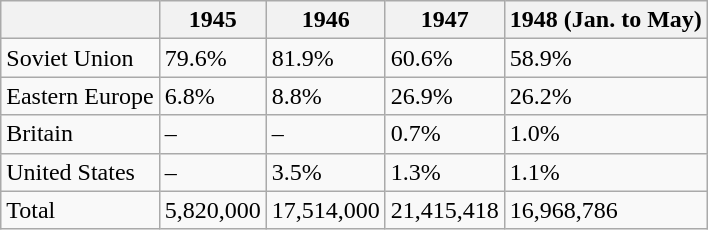<table class="wikitable">
<tr>
<th></th>
<th>1945</th>
<th>1946</th>
<th>1947</th>
<th>1948 (Jan. to May)</th>
</tr>
<tr>
<td>Soviet Union</td>
<td>79.6%</td>
<td>81.9%</td>
<td>60.6%</td>
<td>58.9%</td>
</tr>
<tr>
<td>Eastern Europe</td>
<td>6.8%</td>
<td>8.8%</td>
<td>26.9%</td>
<td>26.2%</td>
</tr>
<tr>
<td>Britain</td>
<td>–</td>
<td>–</td>
<td>0.7%</td>
<td>1.0%</td>
</tr>
<tr>
<td>United States</td>
<td>–</td>
<td>3.5%</td>
<td>1.3%</td>
<td>1.1%</td>
</tr>
<tr>
<td>Total</td>
<td>5,820,000</td>
<td>17,514,000</td>
<td>21,415,418</td>
<td>16,968,786</td>
</tr>
</table>
